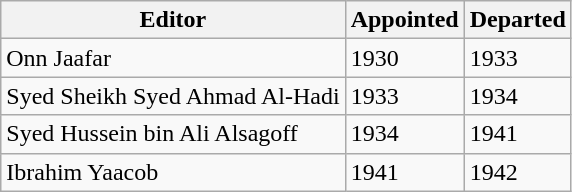<table class="wikitable">
<tr>
<th>Editor</th>
<th>Appointed</th>
<th>Departed</th>
</tr>
<tr>
<td>Onn Jaafar</td>
<td>1930</td>
<td>1933</td>
</tr>
<tr>
<td>Syed Sheikh Syed Ahmad Al-Hadi</td>
<td>1933</td>
<td>1934</td>
</tr>
<tr>
<td>Syed Hussein bin Ali Alsagoff</td>
<td>1934</td>
<td>1941</td>
</tr>
<tr>
<td>Ibrahim Yaacob</td>
<td>1941</td>
<td>1942</td>
</tr>
</table>
